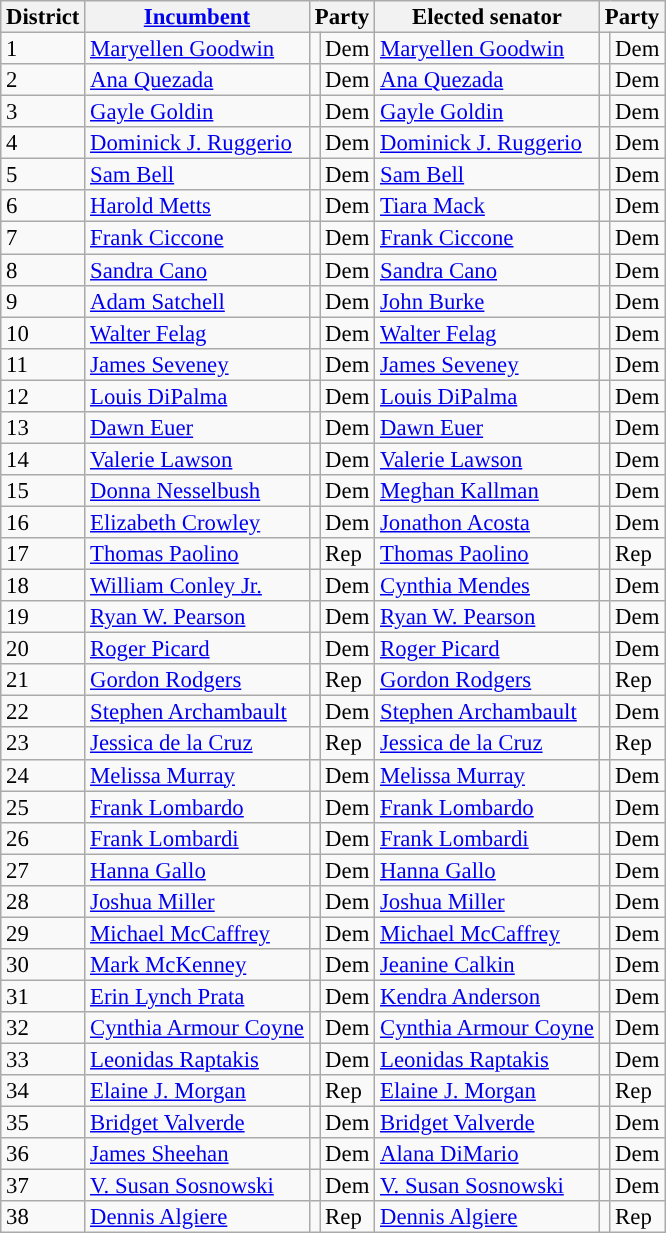<table class=wikitable style="font-size:95%;line-height:14px;">
<tr>
<th>District</th>
<th><a href='#'>Incumbent</a></th>
<th colspan=2>Party</th>
<th class="unsortable">Elected senator</th>
<th colspan=2>Party</th>
</tr>
<tr>
<td>1</td>
<td><a href='#'>Maryellen Goodwin</a></td>
<td style="background:"></td>
<td>Dem</td>
<td><a href='#'>Maryellen Goodwin</a></td>
<td style="background:"></td>
<td>Dem</td>
</tr>
<tr>
<td>2</td>
<td><a href='#'>Ana Quezada</a></td>
<td style="background:"></td>
<td>Dem</td>
<td><a href='#'>Ana Quezada</a></td>
<td style="background:"></td>
<td>Dem</td>
</tr>
<tr>
<td>3</td>
<td><a href='#'>Gayle Goldin</a></td>
<td style="background:"></td>
<td>Dem</td>
<td><a href='#'>Gayle Goldin</a></td>
<td style="background:"></td>
<td>Dem</td>
</tr>
<tr>
<td>4</td>
<td><a href='#'>Dominick J. Ruggerio</a></td>
<td style="background:"></td>
<td>Dem</td>
<td><a href='#'>Dominick J. Ruggerio</a></td>
<td style="background:"></td>
<td>Dem</td>
</tr>
<tr>
<td>5</td>
<td><a href='#'>Sam Bell</a></td>
<td style="background:"></td>
<td>Dem</td>
<td><a href='#'>Sam Bell</a></td>
<td style="background:"></td>
<td>Dem</td>
</tr>
<tr>
<td>6</td>
<td><a href='#'>Harold Metts</a></td>
<td style="background:"></td>
<td>Dem</td>
<td><a href='#'>Tiara Mack</a></td>
<td style="background:"></td>
<td>Dem</td>
</tr>
<tr>
<td>7</td>
<td><a href='#'>Frank Ciccone</a></td>
<td style="background:"></td>
<td>Dem</td>
<td><a href='#'>Frank Ciccone</a></td>
<td style="background:"></td>
<td>Dem</td>
</tr>
<tr>
<td>8</td>
<td><a href='#'>Sandra Cano</a></td>
<td style="background:"></td>
<td>Dem</td>
<td><a href='#'>Sandra Cano</a></td>
<td style="background:"></td>
<td>Dem</td>
</tr>
<tr>
<td>9</td>
<td><a href='#'>Adam Satchell</a></td>
<td style="background:"></td>
<td>Dem</td>
<td><a href='#'>John Burke</a></td>
<td style="background:"></td>
<td>Dem</td>
</tr>
<tr>
<td>10</td>
<td><a href='#'>Walter Felag</a></td>
<td style="background:"></td>
<td>Dem</td>
<td><a href='#'>Walter Felag</a></td>
<td style="background:"></td>
<td>Dem</td>
</tr>
<tr>
<td>11</td>
<td><a href='#'>James Seveney</a></td>
<td style="background:"></td>
<td>Dem</td>
<td><a href='#'>James Seveney</a></td>
<td style="background:"></td>
<td>Dem</td>
</tr>
<tr>
<td>12</td>
<td><a href='#'>Louis DiPalma</a></td>
<td style="background:"></td>
<td>Dem</td>
<td><a href='#'>Louis DiPalma</a></td>
<td style="background:"></td>
<td>Dem</td>
</tr>
<tr>
<td>13</td>
<td><a href='#'>Dawn Euer</a></td>
<td style="background:"></td>
<td>Dem</td>
<td><a href='#'>Dawn Euer</a></td>
<td style="background:"></td>
<td>Dem</td>
</tr>
<tr>
<td>14</td>
<td><a href='#'>Valerie Lawson</a></td>
<td style="background:"></td>
<td>Dem</td>
<td><a href='#'>Valerie Lawson</a></td>
<td style="background:"></td>
<td>Dem</td>
</tr>
<tr>
<td>15</td>
<td><a href='#'>Donna Nesselbush</a></td>
<td style="background:"></td>
<td>Dem</td>
<td><a href='#'>Meghan Kallman</a></td>
<td style="background:"></td>
<td>Dem</td>
</tr>
<tr>
<td>16</td>
<td><a href='#'>Elizabeth Crowley</a></td>
<td style="background:"></td>
<td>Dem</td>
<td><a href='#'>Jonathon Acosta</a></td>
<td style="background:"></td>
<td>Dem</td>
</tr>
<tr>
<td>17</td>
<td><a href='#'>Thomas Paolino</a></td>
<td style="background:"></td>
<td>Rep</td>
<td><a href='#'>Thomas Paolino</a></td>
<td style="background:"></td>
<td>Rep</td>
</tr>
<tr>
<td>18</td>
<td><a href='#'>William Conley Jr.</a></td>
<td style="background:"></td>
<td>Dem</td>
<td><a href='#'>Cynthia Mendes</a></td>
<td style="background:"></td>
<td>Dem</td>
</tr>
<tr>
<td>19</td>
<td><a href='#'>Ryan W. Pearson</a></td>
<td style="background:"></td>
<td>Dem</td>
<td><a href='#'>Ryan W. Pearson</a></td>
<td style="background:"></td>
<td>Dem</td>
</tr>
<tr>
<td>20</td>
<td><a href='#'>Roger Picard</a></td>
<td style="background:"></td>
<td>Dem</td>
<td><a href='#'>Roger Picard</a></td>
<td style="background:"></td>
<td>Dem</td>
</tr>
<tr>
<td>21</td>
<td><a href='#'>Gordon Rodgers</a></td>
<td style="background:"></td>
<td>Rep</td>
<td><a href='#'>Gordon Rodgers</a></td>
<td style="background:"></td>
<td>Rep</td>
</tr>
<tr>
<td>22</td>
<td><a href='#'>Stephen Archambault</a></td>
<td style="background:"></td>
<td>Dem</td>
<td><a href='#'>Stephen Archambault</a></td>
<td style="background:"></td>
<td>Dem</td>
</tr>
<tr>
<td>23</td>
<td><a href='#'>Jessica de la Cruz</a></td>
<td style="background:"></td>
<td>Rep</td>
<td><a href='#'>Jessica de la Cruz</a></td>
<td style="background:"></td>
<td>Rep</td>
</tr>
<tr>
<td>24</td>
<td><a href='#'>Melissa Murray</a></td>
<td style="background:"></td>
<td>Dem</td>
<td><a href='#'>Melissa Murray</a></td>
<td style="background:"></td>
<td>Dem</td>
</tr>
<tr>
<td>25</td>
<td><a href='#'>Frank Lombardo</a></td>
<td style="background:"></td>
<td>Dem</td>
<td><a href='#'>Frank Lombardo</a></td>
<td style="background:"></td>
<td>Dem</td>
</tr>
<tr>
<td>26</td>
<td><a href='#'>Frank Lombardi</a></td>
<td style="background:"></td>
<td>Dem</td>
<td><a href='#'>Frank Lombardi</a></td>
<td style="background:"></td>
<td>Dem</td>
</tr>
<tr>
<td>27</td>
<td><a href='#'>Hanna Gallo</a></td>
<td style="background:"></td>
<td>Dem</td>
<td><a href='#'>Hanna Gallo</a></td>
<td style="background:"></td>
<td>Dem</td>
</tr>
<tr>
<td>28</td>
<td><a href='#'>Joshua Miller</a></td>
<td style="background:"></td>
<td>Dem</td>
<td><a href='#'>Joshua Miller</a></td>
<td style="background:"></td>
<td>Dem</td>
</tr>
<tr>
<td>29</td>
<td><a href='#'>Michael McCaffrey</a></td>
<td style="background:"></td>
<td>Dem</td>
<td><a href='#'>Michael McCaffrey</a></td>
<td style="background:"></td>
<td>Dem</td>
</tr>
<tr>
<td>30</td>
<td><a href='#'>Mark McKenney</a></td>
<td style="background:"></td>
<td>Dem</td>
<td><a href='#'>Jeanine Calkin</a></td>
<td style="background:"></td>
<td>Dem</td>
</tr>
<tr>
<td>31</td>
<td><a href='#'>Erin Lynch Prata</a></td>
<td style="background:"></td>
<td>Dem</td>
<td><a href='#'>Kendra Anderson</a></td>
<td style="background:"></td>
<td>Dem</td>
</tr>
<tr>
<td>32</td>
<td><a href='#'>Cynthia Armour Coyne</a></td>
<td style="background:"></td>
<td>Dem</td>
<td><a href='#'>Cynthia Armour Coyne</a></td>
<td style="background:"></td>
<td>Dem</td>
</tr>
<tr>
<td>33</td>
<td><a href='#'>Leonidas Raptakis</a></td>
<td style="background:"></td>
<td>Dem</td>
<td><a href='#'>Leonidas Raptakis</a></td>
<td style="background:"></td>
<td>Dem</td>
</tr>
<tr>
<td>34</td>
<td><a href='#'>Elaine J. Morgan</a></td>
<td style="background:"></td>
<td>Rep</td>
<td><a href='#'>Elaine J. Morgan</a></td>
<td style="background:"></td>
<td>Rep</td>
</tr>
<tr>
<td>35</td>
<td><a href='#'>Bridget Valverde</a></td>
<td style="background:"></td>
<td>Dem</td>
<td><a href='#'>Bridget Valverde</a></td>
<td style="background:"></td>
<td>Dem</td>
</tr>
<tr>
<td>36</td>
<td><a href='#'>James Sheehan</a></td>
<td style="background:"></td>
<td>Dem</td>
<td><a href='#'>Alana DiMario</a></td>
<td style="background:"></td>
<td>Dem</td>
</tr>
<tr>
<td>37</td>
<td><a href='#'>V. Susan Sosnowski</a></td>
<td style="background:"></td>
<td>Dem</td>
<td><a href='#'>V. Susan Sosnowski</a></td>
<td style="background:"></td>
<td>Dem</td>
</tr>
<tr>
<td>38</td>
<td><a href='#'>Dennis Algiere</a></td>
<td style="background:"></td>
<td>Rep</td>
<td><a href='#'>Dennis Algiere</a></td>
<td style="background:"></td>
<td>Rep</td>
</tr>
</table>
